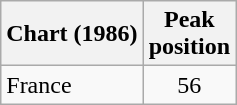<table class="wikitable">
<tr>
<th>Chart (1986)</th>
<th>Peak<br>position</th>
</tr>
<tr>
<td>France</td>
<td align="center">56</td>
</tr>
</table>
